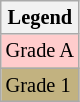<table class="wikitable" style="font-size:85%;">
<tr>
<th>Legend</th>
</tr>
<tr bgcolor=ffcccc>
<td>Grade A</td>
</tr>
<tr bgcolor="#C2B280">
<td>Grade 1</td>
</tr>
</table>
